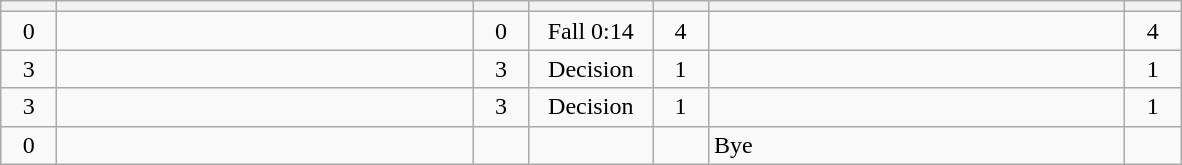<table class="wikitable" style="text-align: center;">
<tr>
<th width=30></th>
<th width=270></th>
<th width=30></th>
<th width=75></th>
<th width=30></th>
<th width=270></th>
<th width=30></th>
</tr>
<tr>
<td>0</td>
<td align=left><strong></strong></td>
<td>0</td>
<td>Fall 0:14</td>
<td>4</td>
<td align=left></td>
<td>4</td>
</tr>
<tr>
<td>3</td>
<td align=left></td>
<td>3</td>
<td>Decision</td>
<td>1</td>
<td align=left><strong></strong></td>
<td>1</td>
</tr>
<tr>
<td>3</td>
<td align=left></td>
<td>3</td>
<td>Decision</td>
<td>1</td>
<td align=left><strong></strong></td>
<td>1</td>
</tr>
<tr>
<td>0</td>
<td align=left><strong></strong></td>
<td></td>
<td></td>
<td></td>
<td align=left>Bye</td>
<td></td>
</tr>
</table>
